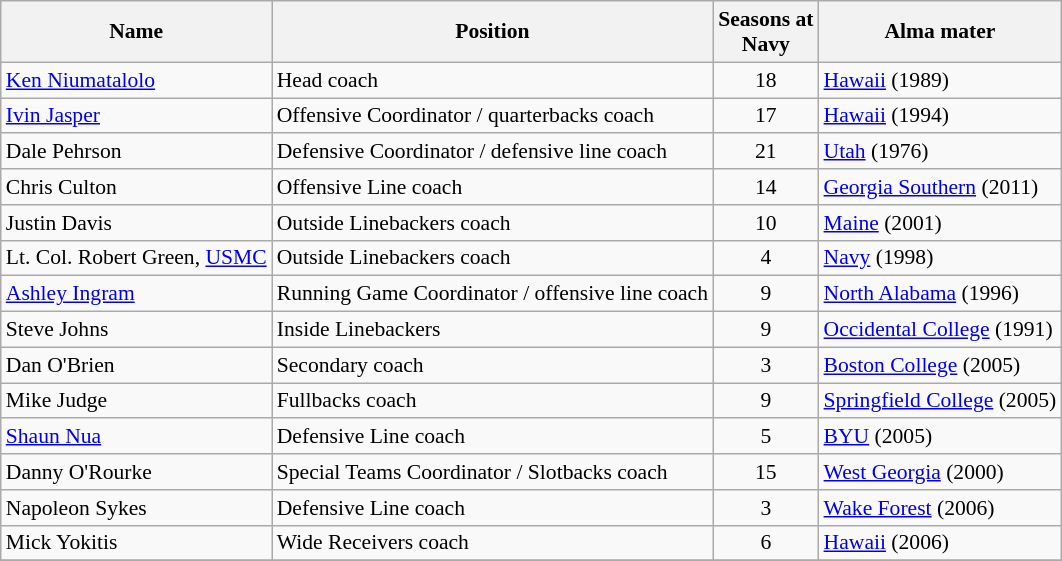<table class="wikitable" border="1" style="font-size:90%;">
<tr>
<th>Name</th>
<th>Position</th>
<th>Seasons at<br>Navy</th>
<th>Alma mater</th>
</tr>
<tr>
<td><a href='#'>Ken Niumatalolo</a></td>
<td>Head coach</td>
<td align=center>18</td>
<td><a href='#'>Hawaii</a> (1989)</td>
</tr>
<tr>
<td><a href='#'>Ivin Jasper</a></td>
<td>Offensive Coordinator / quarterbacks coach</td>
<td align=center>17</td>
<td><a href='#'>Hawaii</a> (1994)</td>
</tr>
<tr>
<td>Dale Pehrson</td>
<td>Defensive Coordinator / defensive line coach</td>
<td align=center>21</td>
<td><a href='#'>Utah</a> (1976)</td>
</tr>
<tr>
<td>Chris Culton</td>
<td>Offensive Line coach</td>
<td align=center>14</td>
<td><a href='#'>Georgia Southern</a> (2011)</td>
</tr>
<tr>
<td>Justin Davis</td>
<td>Outside Linebackers coach</td>
<td align=center>10</td>
<td><a href='#'>Maine</a> (2001)</td>
</tr>
<tr>
<td>Lt. Col. Robert Green, <a href='#'>USMC</a></td>
<td>Outside Linebackers coach</td>
<td align=center>4</td>
<td><a href='#'>Navy</a> (1998)</td>
</tr>
<tr>
<td><a href='#'>Ashley Ingram</a></td>
<td>Running Game Coordinator / offensive line coach</td>
<td align=center>9</td>
<td><a href='#'>North Alabama</a> (1996)</td>
</tr>
<tr>
<td>Steve Johns</td>
<td>Inside Linebackers</td>
<td align=center>9</td>
<td><a href='#'>Occidental College</a> (1991)</td>
</tr>
<tr>
<td>Dan O'Brien</td>
<td>Secondary coach</td>
<td align=center>3</td>
<td><a href='#'>Boston College</a> (2005)</td>
</tr>
<tr>
<td>Mike Judge</td>
<td>Fullbacks coach</td>
<td align=center>9</td>
<td><a href='#'>Springfield College</a> (2005)</td>
</tr>
<tr>
<td><a href='#'>Shaun Nua</a></td>
<td>Defensive Line coach</td>
<td align=center>5</td>
<td><a href='#'>BYU</a> (2005)</td>
</tr>
<tr>
<td>Danny O'Rourke</td>
<td>Special Teams Coordinator / Slotbacks coach</td>
<td align=center>15</td>
<td><a href='#'>West Georgia</a> (2000)</td>
</tr>
<tr>
<td>Napoleon Sykes</td>
<td>Defensive Line coach</td>
<td align=center>3</td>
<td><a href='#'>Wake Forest</a> (2006)</td>
</tr>
<tr>
<td>Mick Yokitis</td>
<td>Wide Receivers coach</td>
<td align=center>6</td>
<td><a href='#'>Hawaii</a> (2006)</td>
</tr>
<tr>
</tr>
</table>
